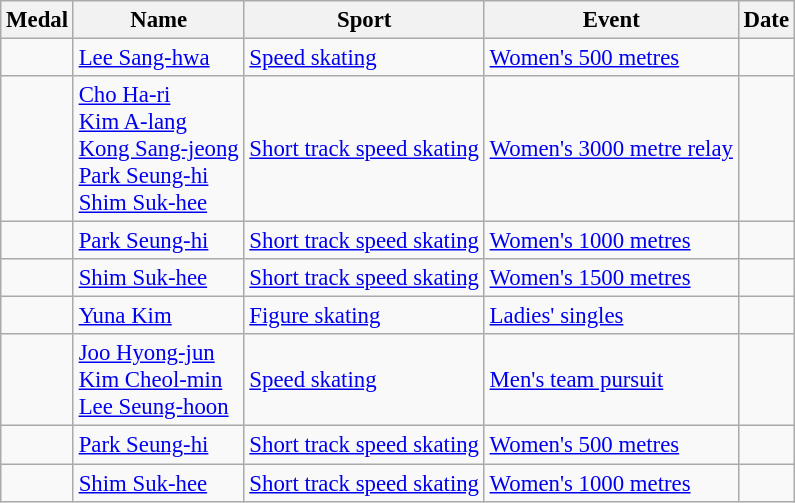<table class="wikitable sortable" style="font-size:95%">
<tr>
<th>Medal</th>
<th>Name</th>
<th>Sport</th>
<th>Event</th>
<th>Date</th>
</tr>
<tr>
<td></td>
<td><a href='#'>Lee Sang-hwa</a></td>
<td><a href='#'>Speed skating</a></td>
<td><a href='#'>Women's 500 metres</a></td>
<td></td>
</tr>
<tr>
<td></td>
<td><a href='#'>Cho Ha-ri</a> <br> <a href='#'>Kim A-lang</a> <br> <a href='#'>Kong Sang-jeong</a> <br><a href='#'>Park Seung-hi</a> <br> <a href='#'>Shim Suk-hee</a></td>
<td><a href='#'>Short track speed skating</a></td>
<td><a href='#'>Women's 3000 metre relay</a></td>
<td></td>
</tr>
<tr>
<td></td>
<td><a href='#'>Park Seung-hi</a></td>
<td><a href='#'>Short track speed skating</a></td>
<td><a href='#'>Women's 1000 metres</a></td>
<td></td>
</tr>
<tr>
<td></td>
<td><a href='#'>Shim Suk-hee</a></td>
<td><a href='#'>Short track speed skating</a></td>
<td><a href='#'>Women's 1500 metres</a></td>
<td></td>
</tr>
<tr>
<td></td>
<td><a href='#'>Yuna Kim</a></td>
<td><a href='#'>Figure skating</a></td>
<td><a href='#'>Ladies' singles</a></td>
<td></td>
</tr>
<tr>
<td></td>
<td><a href='#'>Joo Hyong-jun</a><br><a href='#'>Kim Cheol-min</a><br><a href='#'>Lee Seung-hoon</a></td>
<td><a href='#'>Speed skating</a></td>
<td><a href='#'>Men's team pursuit</a></td>
<td></td>
</tr>
<tr>
<td></td>
<td><a href='#'>Park Seung-hi</a></td>
<td><a href='#'>Short track speed skating</a></td>
<td><a href='#'>Women's 500 metres</a></td>
<td></td>
</tr>
<tr>
<td></td>
<td><a href='#'>Shim Suk-hee</a></td>
<td><a href='#'>Short track speed skating</a></td>
<td><a href='#'>Women's 1000 metres</a></td>
<td></td>
</tr>
</table>
